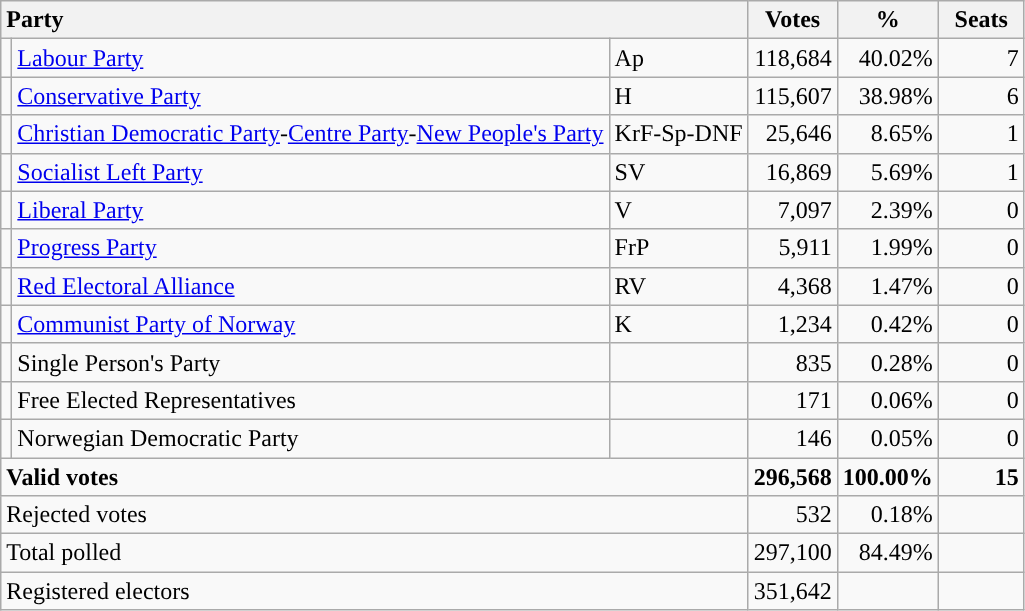<table class="wikitable" border="1" style="text-align:right;">
<tr>
<th style="text-align:left;" colspan=3>Party</th>
<th align=center width="50">Votes</th>
<th align=center width="50">%</th>
<th align=center width="50">Seats</th>
</tr>
<tr>
<td style="color:inherit;background:"></td>
<td align=left><a href='#'>Labour Party</a></td>
<td align=left>Ap</td>
<td>118,684</td>
<td>40.02%</td>
<td>7</td>
</tr>
<tr>
<td style="color:inherit;background:"></td>
<td align=left><a href='#'>Conservative Party</a></td>
<td align=left>H</td>
<td>115,607</td>
<td>38.98%</td>
<td>6</td>
</tr>
<tr>
<td></td>
<td align=left><a href='#'>Christian Democratic Party</a>-<a href='#'>Centre Party</a>-<a href='#'>New People's Party</a></td>
<td align=left>KrF-Sp-DNF</td>
<td>25,646</td>
<td>8.65%</td>
<td>1</td>
</tr>
<tr>
<td style="color:inherit;background:"></td>
<td align=left><a href='#'>Socialist Left Party</a></td>
<td align=left>SV</td>
<td>16,869</td>
<td>5.69%</td>
<td>1</td>
</tr>
<tr>
<td style="color:inherit;background:"></td>
<td align=left><a href='#'>Liberal Party</a></td>
<td align=left>V</td>
<td>7,097</td>
<td>2.39%</td>
<td>0</td>
</tr>
<tr>
<td style="color:inherit;background:"></td>
<td align=left><a href='#'>Progress Party</a></td>
<td align=left>FrP</td>
<td>5,911</td>
<td>1.99%</td>
<td>0</td>
</tr>
<tr>
<td style="color:inherit;background:"></td>
<td align=left><a href='#'>Red Electoral Alliance</a></td>
<td align=left>RV</td>
<td>4,368</td>
<td>1.47%</td>
<td>0</td>
</tr>
<tr>
<td style="color:inherit;background:"></td>
<td align=left><a href='#'>Communist Party of Norway</a></td>
<td align=left>K</td>
<td>1,234</td>
<td>0.42%</td>
<td>0</td>
</tr>
<tr>
<td></td>
<td align=left>Single Person's Party</td>
<td align=left></td>
<td>835</td>
<td>0.28%</td>
<td>0</td>
</tr>
<tr>
<td></td>
<td align=left>Free Elected Representatives</td>
<td align=left></td>
<td>171</td>
<td>0.06%</td>
<td>0</td>
</tr>
<tr>
<td></td>
<td align=left>Norwegian Democratic Party</td>
<td align=left></td>
<td>146</td>
<td>0.05%</td>
<td>0</td>
</tr>
<tr style="font-weight:bold">
<td align=left colspan=3>Valid votes</td>
<td>296,568</td>
<td>100.00%</td>
<td>15</td>
</tr>
<tr>
<td align=left colspan=3>Rejected votes</td>
<td>532</td>
<td>0.18%</td>
<td></td>
</tr>
<tr>
<td align=left colspan=3>Total polled</td>
<td>297,100</td>
<td>84.49%</td>
<td></td>
</tr>
<tr>
<td align=left colspan=3>Registered electors</td>
<td>351,642</td>
<td></td>
<td></td>
</tr>
</table>
